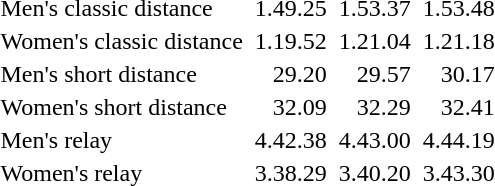<table>
<tr style="vertical-align:top;">
<td>Men's classic distance </td>
<td></td>
<td style="text-align:right;">1.49.25</td>
<td></td>
<td style="text-align:right;">1.53.37</td>
<td></td>
<td style="text-align:right;">1.53.48</td>
</tr>
<tr style="vertical-align:top;">
<td>Women's classic distance </td>
<td></td>
<td style="text-align:right;">1.19.52</td>
<td></td>
<td style="text-align:right;">1.21.04</td>
<td></td>
<td style="text-align:right;">1.21.18</td>
</tr>
<tr style="vertical-align:top;">
<td>Men's short distance </td>
<td></td>
<td style="text-align:right;">29.20</td>
<td></td>
<td style="text-align:right;">29.57</td>
<td></td>
<td style="text-align:right;">30.17</td>
</tr>
<tr style="vertical-align:top;">
<td>Women's short distance </td>
<td></td>
<td style="text-align:right;">32.09</td>
<td></td>
<td style="text-align:right;">32.29</td>
<td></td>
<td style="text-align:right;">32.41</td>
</tr>
<tr style="vertical-align:top;">
<td>Men's relay</td>
<td></td>
<td style="text-align:right;">4.42.38</td>
<td></td>
<td style="text-align:right;">4.43.00</td>
<td></td>
<td style="text-align:right;">4.44.19</td>
</tr>
<tr style="vertical-align:top;">
<td>Women's relay</td>
<td></td>
<td style="text-align:right;">3.38.29</td>
<td></td>
<td style="text-align:right;">3.40.20</td>
<td></td>
<td style="text-align:right;">3.43.30</td>
</tr>
</table>
